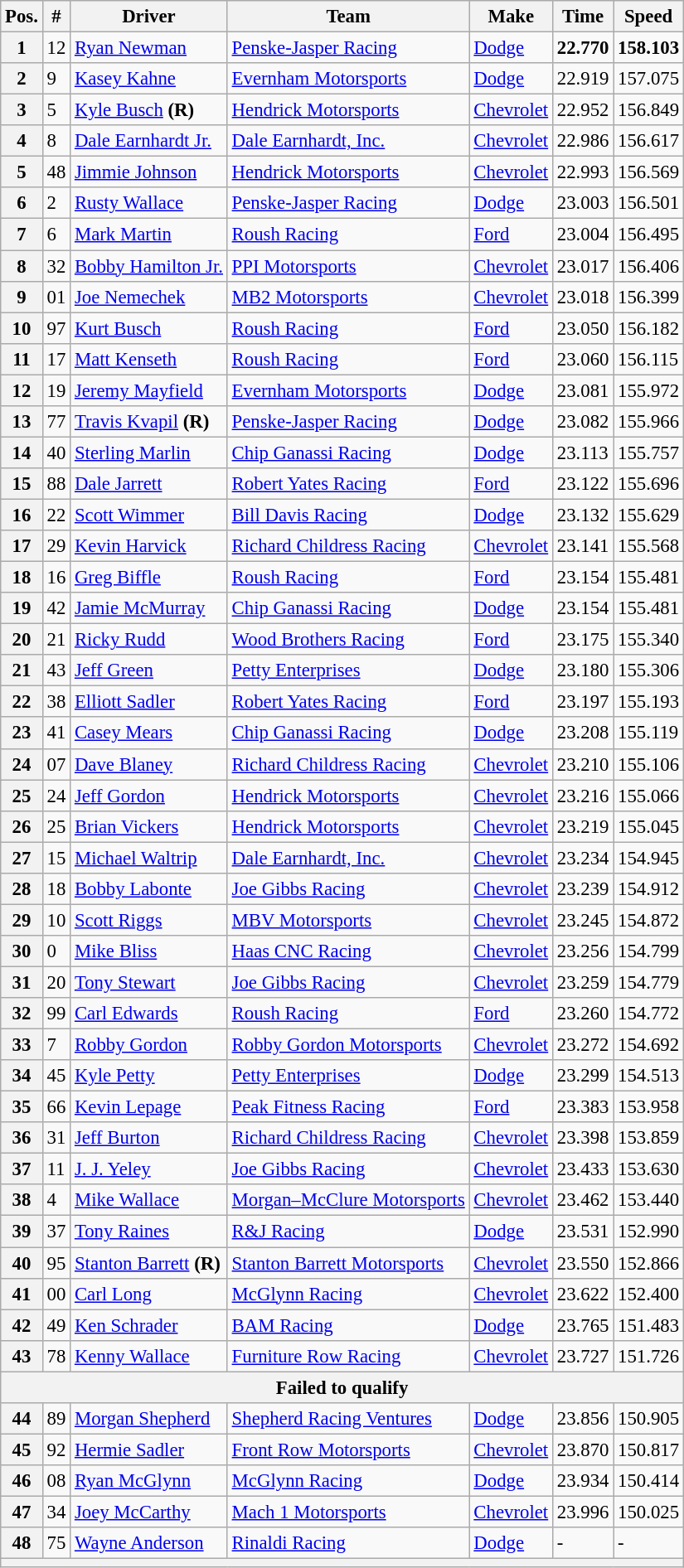<table class="wikitable" style="font-size:95%">
<tr>
<th>Pos.</th>
<th>#</th>
<th>Driver</th>
<th>Team</th>
<th>Make</th>
<th>Time</th>
<th>Speed</th>
</tr>
<tr>
<th>1</th>
<td>12</td>
<td><a href='#'>Ryan Newman</a></td>
<td><a href='#'>Penske-Jasper Racing</a></td>
<td><a href='#'>Dodge</a></td>
<td><strong>22.770</strong></td>
<td><strong>158.103</strong></td>
</tr>
<tr>
<th>2</th>
<td>9</td>
<td><a href='#'>Kasey Kahne</a></td>
<td><a href='#'>Evernham Motorsports</a></td>
<td><a href='#'>Dodge</a></td>
<td>22.919</td>
<td>157.075</td>
</tr>
<tr>
<th>3</th>
<td>5</td>
<td><a href='#'>Kyle Busch</a> <strong>(R)</strong></td>
<td><a href='#'>Hendrick Motorsports</a></td>
<td><a href='#'>Chevrolet</a></td>
<td>22.952</td>
<td>156.849</td>
</tr>
<tr>
<th>4</th>
<td>8</td>
<td><a href='#'>Dale Earnhardt Jr.</a></td>
<td><a href='#'>Dale Earnhardt, Inc.</a></td>
<td><a href='#'>Chevrolet</a></td>
<td>22.986</td>
<td>156.617</td>
</tr>
<tr>
<th>5</th>
<td>48</td>
<td><a href='#'>Jimmie Johnson</a></td>
<td><a href='#'>Hendrick Motorsports</a></td>
<td><a href='#'>Chevrolet</a></td>
<td>22.993</td>
<td>156.569</td>
</tr>
<tr>
<th>6</th>
<td>2</td>
<td><a href='#'>Rusty Wallace</a></td>
<td><a href='#'>Penske-Jasper Racing</a></td>
<td><a href='#'>Dodge</a></td>
<td>23.003</td>
<td>156.501</td>
</tr>
<tr>
<th>7</th>
<td>6</td>
<td><a href='#'>Mark Martin</a></td>
<td><a href='#'>Roush Racing</a></td>
<td><a href='#'>Ford</a></td>
<td>23.004</td>
<td>156.495</td>
</tr>
<tr>
<th>8</th>
<td>32</td>
<td><a href='#'>Bobby Hamilton Jr.</a></td>
<td><a href='#'>PPI Motorsports</a></td>
<td><a href='#'>Chevrolet</a></td>
<td>23.017</td>
<td>156.406</td>
</tr>
<tr>
<th>9</th>
<td>01</td>
<td><a href='#'>Joe Nemechek</a></td>
<td><a href='#'>MB2 Motorsports</a></td>
<td><a href='#'>Chevrolet</a></td>
<td>23.018</td>
<td>156.399</td>
</tr>
<tr>
<th>10</th>
<td>97</td>
<td><a href='#'>Kurt Busch</a></td>
<td><a href='#'>Roush Racing</a></td>
<td><a href='#'>Ford</a></td>
<td>23.050</td>
<td>156.182</td>
</tr>
<tr>
<th>11</th>
<td>17</td>
<td><a href='#'>Matt Kenseth</a></td>
<td><a href='#'>Roush Racing</a></td>
<td><a href='#'>Ford</a></td>
<td>23.060</td>
<td>156.115</td>
</tr>
<tr>
<th>12</th>
<td>19</td>
<td><a href='#'>Jeremy Mayfield</a></td>
<td><a href='#'>Evernham Motorsports</a></td>
<td><a href='#'>Dodge</a></td>
<td>23.081</td>
<td>155.972</td>
</tr>
<tr>
<th>13</th>
<td>77</td>
<td><a href='#'>Travis Kvapil</a> <strong>(R)</strong></td>
<td><a href='#'>Penske-Jasper Racing</a></td>
<td><a href='#'>Dodge</a></td>
<td>23.082</td>
<td>155.966</td>
</tr>
<tr>
<th>14</th>
<td>40</td>
<td><a href='#'>Sterling Marlin</a></td>
<td><a href='#'>Chip Ganassi Racing</a></td>
<td><a href='#'>Dodge</a></td>
<td>23.113</td>
<td>155.757</td>
</tr>
<tr>
<th>15</th>
<td>88</td>
<td><a href='#'>Dale Jarrett</a></td>
<td><a href='#'>Robert Yates Racing</a></td>
<td><a href='#'>Ford</a></td>
<td>23.122</td>
<td>155.696</td>
</tr>
<tr>
<th>16</th>
<td>22</td>
<td><a href='#'>Scott Wimmer</a></td>
<td><a href='#'>Bill Davis Racing</a></td>
<td><a href='#'>Dodge</a></td>
<td>23.132</td>
<td>155.629</td>
</tr>
<tr>
<th>17</th>
<td>29</td>
<td><a href='#'>Kevin Harvick</a></td>
<td><a href='#'>Richard Childress Racing</a></td>
<td><a href='#'>Chevrolet</a></td>
<td>23.141</td>
<td>155.568</td>
</tr>
<tr>
<th>18</th>
<td>16</td>
<td><a href='#'>Greg Biffle</a></td>
<td><a href='#'>Roush Racing</a></td>
<td><a href='#'>Ford</a></td>
<td>23.154</td>
<td>155.481</td>
</tr>
<tr>
<th>19</th>
<td>42</td>
<td><a href='#'>Jamie McMurray</a></td>
<td><a href='#'>Chip Ganassi Racing</a></td>
<td><a href='#'>Dodge</a></td>
<td>23.154</td>
<td>155.481</td>
</tr>
<tr>
<th>20</th>
<td>21</td>
<td><a href='#'>Ricky Rudd</a></td>
<td><a href='#'>Wood Brothers Racing</a></td>
<td><a href='#'>Ford</a></td>
<td>23.175</td>
<td>155.340</td>
</tr>
<tr>
<th>21</th>
<td>43</td>
<td><a href='#'>Jeff Green</a></td>
<td><a href='#'>Petty Enterprises</a></td>
<td><a href='#'>Dodge</a></td>
<td>23.180</td>
<td>155.306</td>
</tr>
<tr>
<th>22</th>
<td>38</td>
<td><a href='#'>Elliott Sadler</a></td>
<td><a href='#'>Robert Yates Racing</a></td>
<td><a href='#'>Ford</a></td>
<td>23.197</td>
<td>155.193</td>
</tr>
<tr>
<th>23</th>
<td>41</td>
<td><a href='#'>Casey Mears</a></td>
<td><a href='#'>Chip Ganassi Racing</a></td>
<td><a href='#'>Dodge</a></td>
<td>23.208</td>
<td>155.119</td>
</tr>
<tr>
<th>24</th>
<td>07</td>
<td><a href='#'>Dave Blaney</a></td>
<td><a href='#'>Richard Childress Racing</a></td>
<td><a href='#'>Chevrolet</a></td>
<td>23.210</td>
<td>155.106</td>
</tr>
<tr>
<th>25</th>
<td>24</td>
<td><a href='#'>Jeff Gordon</a></td>
<td><a href='#'>Hendrick Motorsports</a></td>
<td><a href='#'>Chevrolet</a></td>
<td>23.216</td>
<td>155.066</td>
</tr>
<tr>
<th>26</th>
<td>25</td>
<td><a href='#'>Brian Vickers</a></td>
<td><a href='#'>Hendrick Motorsports</a></td>
<td><a href='#'>Chevrolet</a></td>
<td>23.219</td>
<td>155.045</td>
</tr>
<tr>
<th>27</th>
<td>15</td>
<td><a href='#'>Michael Waltrip</a></td>
<td><a href='#'>Dale Earnhardt, Inc.</a></td>
<td><a href='#'>Chevrolet</a></td>
<td>23.234</td>
<td>154.945</td>
</tr>
<tr>
<th>28</th>
<td>18</td>
<td><a href='#'>Bobby Labonte</a></td>
<td><a href='#'>Joe Gibbs Racing</a></td>
<td><a href='#'>Chevrolet</a></td>
<td>23.239</td>
<td>154.912</td>
</tr>
<tr>
<th>29</th>
<td>10</td>
<td><a href='#'>Scott Riggs</a></td>
<td><a href='#'>MBV Motorsports</a></td>
<td><a href='#'>Chevrolet</a></td>
<td>23.245</td>
<td>154.872</td>
</tr>
<tr>
<th>30</th>
<td>0</td>
<td><a href='#'>Mike Bliss</a></td>
<td><a href='#'>Haas CNC Racing</a></td>
<td><a href='#'>Chevrolet</a></td>
<td>23.256</td>
<td>154.799</td>
</tr>
<tr>
<th>31</th>
<td>20</td>
<td><a href='#'>Tony Stewart</a></td>
<td><a href='#'>Joe Gibbs Racing</a></td>
<td><a href='#'>Chevrolet</a></td>
<td>23.259</td>
<td>154.779</td>
</tr>
<tr>
<th>32</th>
<td>99</td>
<td><a href='#'>Carl Edwards</a></td>
<td><a href='#'>Roush Racing</a></td>
<td><a href='#'>Ford</a></td>
<td>23.260</td>
<td>154.772</td>
</tr>
<tr>
<th>33</th>
<td>7</td>
<td><a href='#'>Robby Gordon</a></td>
<td><a href='#'>Robby Gordon Motorsports</a></td>
<td><a href='#'>Chevrolet</a></td>
<td>23.272</td>
<td>154.692</td>
</tr>
<tr>
<th>34</th>
<td>45</td>
<td><a href='#'>Kyle Petty</a></td>
<td><a href='#'>Petty Enterprises</a></td>
<td><a href='#'>Dodge</a></td>
<td>23.299</td>
<td>154.513</td>
</tr>
<tr>
<th>35</th>
<td>66</td>
<td><a href='#'>Kevin Lepage</a></td>
<td><a href='#'>Peak Fitness Racing</a></td>
<td><a href='#'>Ford</a></td>
<td>23.383</td>
<td>153.958</td>
</tr>
<tr>
<th>36</th>
<td>31</td>
<td><a href='#'>Jeff Burton</a></td>
<td><a href='#'>Richard Childress Racing</a></td>
<td><a href='#'>Chevrolet</a></td>
<td>23.398</td>
<td>153.859</td>
</tr>
<tr>
<th>37</th>
<td>11</td>
<td><a href='#'>J. J. Yeley</a></td>
<td><a href='#'>Joe Gibbs Racing</a></td>
<td><a href='#'>Chevrolet</a></td>
<td>23.433</td>
<td>153.630</td>
</tr>
<tr>
<th>38</th>
<td>4</td>
<td><a href='#'>Mike Wallace</a></td>
<td><a href='#'>Morgan–McClure Motorsports</a></td>
<td><a href='#'>Chevrolet</a></td>
<td>23.462</td>
<td>153.440</td>
</tr>
<tr>
<th>39</th>
<td>37</td>
<td><a href='#'>Tony Raines</a></td>
<td><a href='#'>R&J Racing</a></td>
<td><a href='#'>Dodge</a></td>
<td>23.531</td>
<td>152.990</td>
</tr>
<tr>
<th>40</th>
<td>95</td>
<td><a href='#'>Stanton Barrett</a> <strong>(R)</strong></td>
<td><a href='#'>Stanton Barrett Motorsports</a></td>
<td><a href='#'>Chevrolet</a></td>
<td>23.550</td>
<td>152.866</td>
</tr>
<tr>
<th>41</th>
<td>00</td>
<td><a href='#'>Carl Long</a></td>
<td><a href='#'>McGlynn Racing</a></td>
<td><a href='#'>Chevrolet</a></td>
<td>23.622</td>
<td>152.400</td>
</tr>
<tr>
<th>42</th>
<td>49</td>
<td><a href='#'>Ken Schrader</a></td>
<td><a href='#'>BAM Racing</a></td>
<td><a href='#'>Dodge</a></td>
<td>23.765</td>
<td>151.483</td>
</tr>
<tr>
<th>43</th>
<td>78</td>
<td><a href='#'>Kenny Wallace</a></td>
<td><a href='#'>Furniture Row Racing</a></td>
<td><a href='#'>Chevrolet</a></td>
<td>23.727</td>
<td>151.726</td>
</tr>
<tr>
<th colspan="7">Failed to qualify</th>
</tr>
<tr>
<th>44</th>
<td>89</td>
<td><a href='#'>Morgan Shepherd</a></td>
<td><a href='#'>Shepherd Racing Ventures</a></td>
<td><a href='#'>Dodge</a></td>
<td>23.856</td>
<td>150.905</td>
</tr>
<tr>
<th>45</th>
<td>92</td>
<td><a href='#'>Hermie Sadler</a></td>
<td><a href='#'>Front Row Motorsports</a></td>
<td><a href='#'>Chevrolet</a></td>
<td>23.870</td>
<td>150.817</td>
</tr>
<tr>
<th>46</th>
<td>08</td>
<td><a href='#'>Ryan McGlynn</a></td>
<td><a href='#'>McGlynn Racing</a></td>
<td><a href='#'>Dodge</a></td>
<td>23.934</td>
<td>150.414</td>
</tr>
<tr>
<th>47</th>
<td>34</td>
<td><a href='#'>Joey McCarthy</a></td>
<td><a href='#'>Mach 1 Motorsports</a></td>
<td><a href='#'>Chevrolet</a></td>
<td>23.996</td>
<td>150.025</td>
</tr>
<tr>
<th>48</th>
<td>75</td>
<td><a href='#'>Wayne Anderson</a></td>
<td><a href='#'>Rinaldi Racing</a></td>
<td><a href='#'>Dodge</a></td>
<td>-</td>
<td>-</td>
</tr>
<tr>
<th colspan="7"></th>
</tr>
</table>
